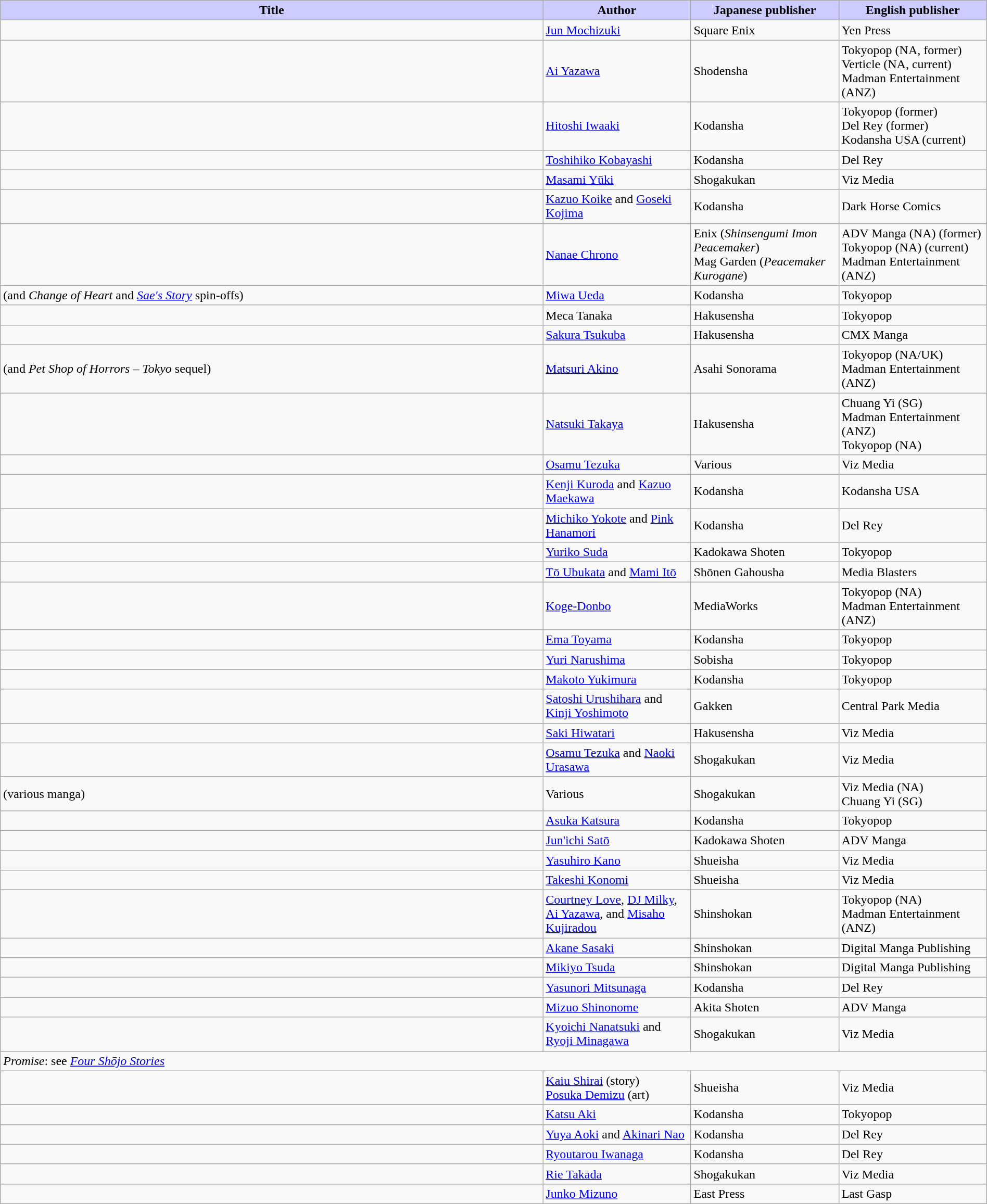<table class="wikitable" style="width: 100%;">
<tr>
<th style="background: #ccf;">Title</th>
<th style="background: #ccf; width: 15%;">Author</th>
<th style="background: #ccf; width: 15%;">Japanese publisher</th>
<th style="background: #ccf; width: 15%;">English publisher</th>
</tr>
<tr>
<td></td>
<td><a href='#'>Jun Mochizuki</a></td>
<td>Square Enix</td>
<td>Yen Press</td>
</tr>
<tr>
<td></td>
<td><a href='#'>Ai Yazawa</a></td>
<td>Shodensha</td>
<td>Tokyopop (NA, former)<br>Verticle (NA, current)<br>Madman Entertainment (ANZ)</td>
</tr>
<tr>
<td></td>
<td><a href='#'>Hitoshi Iwaaki</a></td>
<td>Kodansha</td>
<td>Tokyopop (former) <br> Del Rey (former)<br>Kodansha USA (current)</td>
</tr>
<tr>
<td></td>
<td><a href='#'>Toshihiko Kobayashi</a></td>
<td>Kodansha</td>
<td>Del Rey</td>
</tr>
<tr>
<td></td>
<td><a href='#'>Masami Yūki</a></td>
<td>Shogakukan</td>
<td>Viz Media</td>
</tr>
<tr>
<td></td>
<td><a href='#'>Kazuo Koike</a> and <a href='#'>Goseki Kojima</a></td>
<td>Kodansha</td>
<td>Dark Horse Comics</td>
</tr>
<tr>
<td></td>
<td><a href='#'>Nanae Chrono</a></td>
<td>Enix (<em>Shinsengumi Imon Peacemaker</em>) <br> Mag Garden (<em>Peacemaker Kurogane</em>)</td>
<td>ADV Manga (NA) (former) <br> Tokyopop (NA) (current) <br> Madman Entertainment (ANZ)</td>
</tr>
<tr>
<td> <div>(and <em>Change of Heart</em> and <em><a href='#'>Sae's Story</a></em> spin-offs)</div></td>
<td><a href='#'>Miwa Ueda</a></td>
<td>Kodansha</td>
<td>Tokyopop</td>
</tr>
<tr>
<td></td>
<td>Meca Tanaka</td>
<td>Hakusensha</td>
<td>Tokyopop</td>
</tr>
<tr>
<td></td>
<td><a href='#'>Sakura Tsukuba</a></td>
<td>Hakusensha</td>
<td>CMX Manga</td>
</tr>
<tr>
<td> <div>(and <em>Pet Shop of Horrors – Tokyo</em> sequel)</div></td>
<td><a href='#'>Matsuri Akino</a></td>
<td>Asahi Sonorama</td>
<td>Tokyopop (NA/UK) <br> Madman Entertainment (ANZ)</td>
</tr>
<tr>
<td></td>
<td><a href='#'>Natsuki Takaya</a></td>
<td>Hakusensha</td>
<td>Chuang Yi (SG)<br> Madman Entertainment (ANZ)<br>Tokyopop (NA)</td>
</tr>
<tr>
<td></td>
<td><a href='#'>Osamu Tezuka</a></td>
<td>Various</td>
<td>Viz Media</td>
</tr>
<tr>
<td></td>
<td><a href='#'>Kenji Kuroda</a> and <a href='#'>Kazuo Maekawa</a></td>
<td>Kodansha</td>
<td>Kodansha USA</td>
</tr>
<tr>
<td></td>
<td><a href='#'>Michiko Yokote</a> and <a href='#'>Pink Hanamori</a></td>
<td>Kodansha</td>
<td>Del Rey</td>
</tr>
<tr>
<td></td>
<td><a href='#'>Yuriko Suda</a></td>
<td>Kadokawa Shoten</td>
<td>Tokyopop</td>
</tr>
<tr>
<td></td>
<td><a href='#'>Tō Ubukata</a> and <a href='#'>Mami Itō</a></td>
<td>Shōnen Gahousha</td>
<td>Media Blasters</td>
</tr>
<tr>
<td></td>
<td><a href='#'>Koge-Donbo</a></td>
<td>MediaWorks</td>
<td>Tokyopop (NA) <br> Madman Entertainment (ANZ)</td>
</tr>
<tr>
<td></td>
<td><a href='#'>Ema Toyama</a></td>
<td>Kodansha</td>
<td>Tokyopop</td>
</tr>
<tr>
<td></td>
<td><a href='#'>Yuri Narushima</a></td>
<td>Sobisha</td>
<td>Tokyopop</td>
</tr>
<tr>
<td></td>
<td><a href='#'>Makoto Yukimura</a></td>
<td>Kodansha</td>
<td>Tokyopop</td>
</tr>
<tr>
<td></td>
<td><a href='#'>Satoshi Urushihara</a> and <a href='#'>Kinji Yoshimoto</a></td>
<td>Gakken</td>
<td>Central Park Media</td>
</tr>
<tr>
<td></td>
<td><a href='#'>Saki Hiwatari</a></td>
<td>Hakusensha</td>
<td>Viz Media</td>
</tr>
<tr>
<td></td>
<td><a href='#'>Osamu Tezuka</a> and <a href='#'>Naoki Urasawa</a></td>
<td>Shogakukan</td>
<td>Viz Media</td>
</tr>
<tr>
<td> <div>(various manga)</div></td>
<td>Various</td>
<td>Shogakukan</td>
<td>Viz Media (NA) <br> Chuang Yi (SG)</td>
</tr>
<tr>
<td></td>
<td><a href='#'>Asuka Katsura</a></td>
<td>Kodansha</td>
<td>Tokyopop</td>
</tr>
<tr>
<td></td>
<td><a href='#'>Jun'ichi Satō</a></td>
<td>Kadokawa Shoten</td>
<td>ADV Manga</td>
</tr>
<tr>
<td></td>
<td><a href='#'>Yasuhiro Kano</a></td>
<td>Shueisha</td>
<td>Viz Media</td>
</tr>
<tr>
<td></td>
<td><a href='#'>Takeshi Konomi</a></td>
<td>Shueisha</td>
<td>Viz Media</td>
</tr>
<tr>
<td></td>
<td><a href='#'>Courtney Love</a>, <a href='#'>DJ Milky</a>, <a href='#'>Ai Yazawa</a>, and <a href='#'>Misaho Kujiradou</a></td>
<td>Shinshokan</td>
<td>Tokyopop (NA) <br> Madman Entertainment (ANZ)</td>
</tr>
<tr>
<td></td>
<td><a href='#'>Akane Sasaki</a></td>
<td>Shinshokan</td>
<td>Digital Manga Publishing</td>
</tr>
<tr>
<td></td>
<td><a href='#'>Mikiyo Tsuda</a></td>
<td>Shinshokan</td>
<td>Digital Manga Publishing</td>
</tr>
<tr>
<td></td>
<td><a href='#'>Yasunori Mitsunaga</a></td>
<td>Kodansha</td>
<td>Del Rey</td>
</tr>
<tr>
<td></td>
<td><a href='#'>Mizuo Shinonome</a></td>
<td>Akita Shoten</td>
<td>ADV Manga</td>
</tr>
<tr>
<td></td>
<td><a href='#'>Kyoichi Nanatsuki</a> and <a href='#'>Ryoji Minagawa</a></td>
<td>Shogakukan</td>
<td>Viz Media</td>
</tr>
<tr>
<td colspan="4"><em>Promise</em>: see <em><a href='#'>Four Shōjo Stories</a></em></td>
</tr>
<tr>
<td></td>
<td><a href='#'>Kaiu Shirai</a> (story)<br><a href='#'>Posuka Demizu</a> (art)</td>
<td>Shueisha</td>
<td>Viz Media</td>
</tr>
<tr>
<td></td>
<td><a href='#'>Katsu Aki</a></td>
<td>Kodansha</td>
<td>Tokyopop</td>
</tr>
<tr>
<td></td>
<td><a href='#'>Yuya Aoki</a> and <a href='#'>Akinari Nao</a></td>
<td>Kodansha</td>
<td>Del Rey</td>
</tr>
<tr>
<td></td>
<td><a href='#'>Ryoutarou Iwanaga</a></td>
<td>Kodansha</td>
<td>Del Rey</td>
</tr>
<tr>
<td></td>
<td><a href='#'>Rie Takada</a></td>
<td>Shogakukan</td>
<td>Viz Media</td>
</tr>
<tr>
<td></td>
<td><a href='#'>Junko Mizuno</a></td>
<td>East Press</td>
<td>Last Gasp</td>
</tr>
</table>
